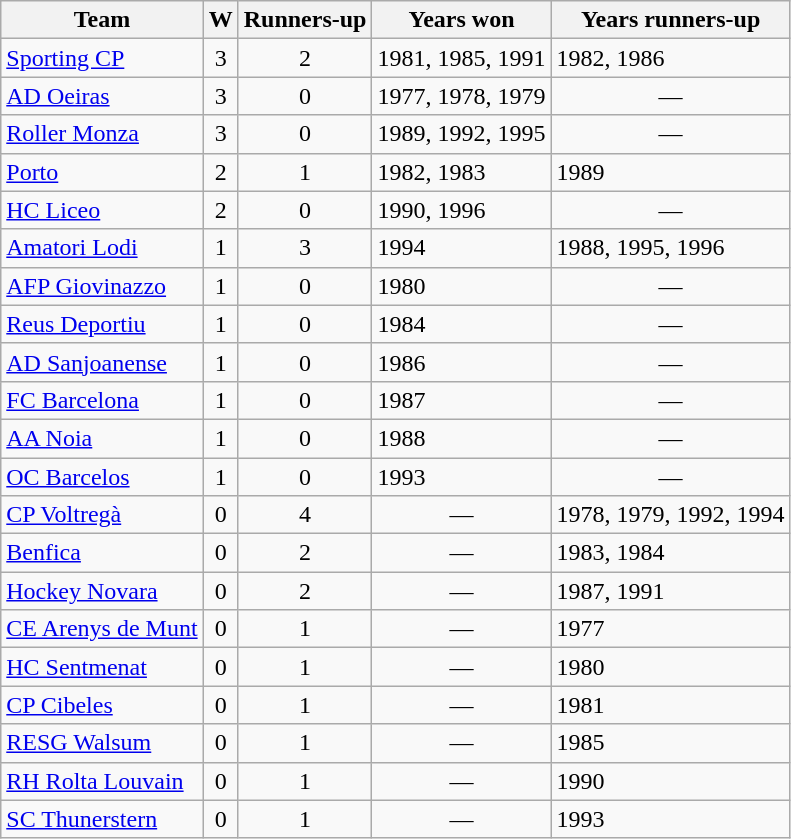<table class="wikitable sortable">
<tr>
<th>Team</th>
<th>W</th>
<th>Runners-up</th>
<th>Years won</th>
<th>Years runners-up</th>
</tr>
<tr>
<td> <a href='#'>Sporting CP</a></td>
<td align=center>3</td>
<td align=center>2</td>
<td>1981, 1985, 1991</td>
<td>1982, 1986</td>
</tr>
<tr>
<td> <a href='#'>AD Oeiras</a></td>
<td align=center>3</td>
<td align=center>0</td>
<td>1977, 1978, 1979</td>
<td align=center>—</td>
</tr>
<tr>
<td> <a href='#'>Roller Monza</a></td>
<td align=center>3</td>
<td align=center>0</td>
<td>1989, 1992, 1995</td>
<td align=center>—</td>
</tr>
<tr>
<td> <a href='#'>Porto</a></td>
<td align=center>2</td>
<td align=center>1</td>
<td>1982, 1983</td>
<td>1989</td>
</tr>
<tr>
<td> <a href='#'>HC Liceo</a></td>
<td align=center>2</td>
<td align=center>0</td>
<td>1990, 1996</td>
<td align=center>—</td>
</tr>
<tr>
<td> <a href='#'>Amatori Lodi</a></td>
<td align=center>1</td>
<td align=center>3</td>
<td>1994</td>
<td>1988, 1995, 1996</td>
</tr>
<tr>
<td> <a href='#'>AFP Giovinazzo</a></td>
<td align=center>1</td>
<td align=center>0</td>
<td>1980</td>
<td align=center>—</td>
</tr>
<tr>
<td> <a href='#'>Reus Deportiu</a></td>
<td align=center>1</td>
<td align=center>0</td>
<td>1984</td>
<td align=center>—</td>
</tr>
<tr>
<td> <a href='#'>AD Sanjoanense</a></td>
<td align=center>1</td>
<td align=center>0</td>
<td>1986</td>
<td align=center>—</td>
</tr>
<tr>
<td> <a href='#'>FC Barcelona</a></td>
<td align=center>1</td>
<td align=center>0</td>
<td>1987</td>
<td align=center>—</td>
</tr>
<tr>
<td> <a href='#'>AA Noia</a></td>
<td align=center>1</td>
<td align=center>0</td>
<td>1988</td>
<td align=center>—</td>
</tr>
<tr>
<td> <a href='#'>OC Barcelos</a></td>
<td align=center>1</td>
<td align=center>0</td>
<td>1993</td>
<td align=center>—</td>
</tr>
<tr>
<td> <a href='#'>CP Voltregà</a></td>
<td align=center>0</td>
<td align=center>4</td>
<td align=center>—</td>
<td>1978, 1979, 1992, 1994</td>
</tr>
<tr>
<td> <a href='#'>Benfica</a></td>
<td align=center>0</td>
<td align=center>2</td>
<td align=center>—</td>
<td>1983, 1984</td>
</tr>
<tr>
<td> <a href='#'>Hockey Novara</a></td>
<td align=center>0</td>
<td align=center>2</td>
<td align=center>—</td>
<td>1987, 1991</td>
</tr>
<tr>
<td> <a href='#'>CE Arenys de Munt</a></td>
<td align=center>0</td>
<td align=center>1</td>
<td align=center>—</td>
<td>1977</td>
</tr>
<tr>
<td> <a href='#'>HC Sentmenat</a></td>
<td align=center>0</td>
<td align=center>1</td>
<td align=center>—</td>
<td>1980</td>
</tr>
<tr>
<td> <a href='#'>CP Cibeles</a></td>
<td align=center>0</td>
<td align=center>1</td>
<td align=center>—</td>
<td>1981</td>
</tr>
<tr>
<td> <a href='#'>RESG Walsum</a></td>
<td align=center>0</td>
<td align=center>1</td>
<td align=center>—</td>
<td>1985</td>
</tr>
<tr>
<td> <a href='#'>RH Rolta Louvain</a></td>
<td align=center>0</td>
<td align=center>1</td>
<td align=center>—</td>
<td>1990</td>
</tr>
<tr>
<td> <a href='#'>SC Thunerstern</a></td>
<td align=center>0</td>
<td align=center>1</td>
<td align=center>—</td>
<td>1993</td>
</tr>
</table>
